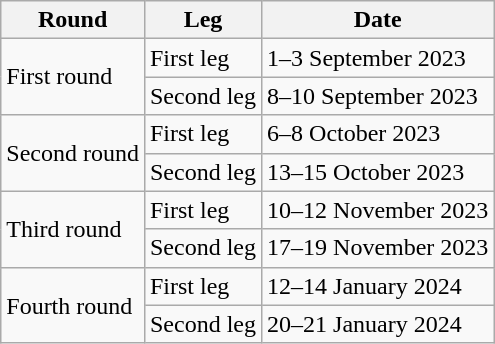<table class="wikitable">
<tr>
<th>Round</th>
<th>Leg</th>
<th>Date</th>
</tr>
<tr>
<td rowspan=2>First round</td>
<td>First leg</td>
<td>1–3 September 2023</td>
</tr>
<tr>
<td>Second leg</td>
<td>8–10 September 2023</td>
</tr>
<tr>
<td rowspan=2>Second round</td>
<td>First leg</td>
<td>6–8 October 2023</td>
</tr>
<tr>
<td>Second leg</td>
<td>13–15 October 2023</td>
</tr>
<tr>
<td rowspan=2>Third round</td>
<td>First leg</td>
<td>10–12 November 2023</td>
</tr>
<tr>
<td>Second leg</td>
<td>17–19 November  2023</td>
</tr>
<tr>
<td rowspan=2>Fourth round</td>
<td>First leg</td>
<td>12–14 January 2024</td>
</tr>
<tr>
<td>Second leg</td>
<td>20–21 January 2024</td>
</tr>
</table>
